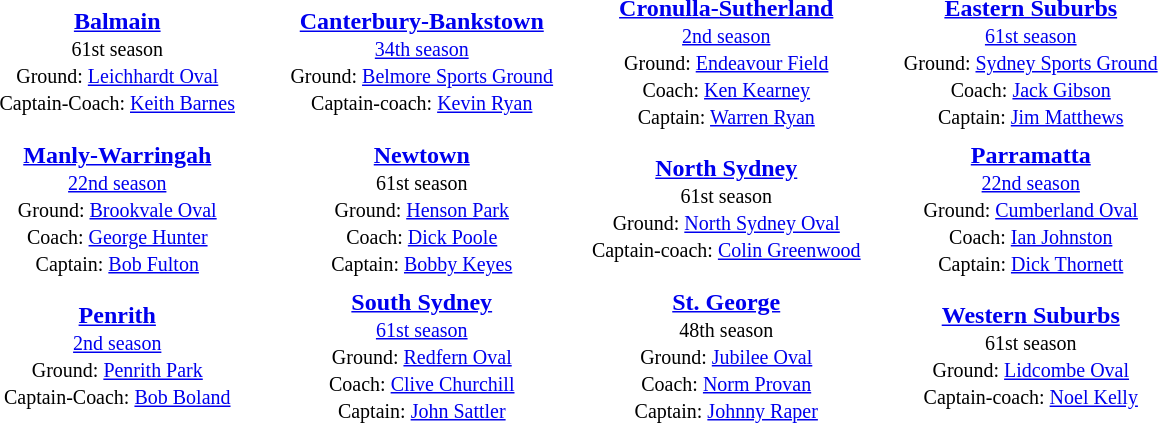<table align="center" class="toccolours" style="text-valign: center;" cellpadding=3 cellspacing=2>
<tr>
<th width=195></th>
<th width=195></th>
<th width=195></th>
<th width=195></th>
</tr>
<tr>
<td align="center"><strong><a href='#'>Balmain</a></strong><br><small>61st season<br>Ground: <a href='#'>Leichhardt Oval</a><br>
Captain-Coach: <a href='#'>Keith Barnes</a> </small></td>
<td align="center"><strong><a href='#'>Canterbury-Bankstown</a></strong><br><small><a href='#'>34th season</a><br>Ground: <a href='#'>Belmore Sports Ground</a><br>
Captain-coach: <a href='#'>Kevin Ryan</a></small></td>
<td align="center"><strong><a href='#'>Cronulla-Sutherland</a></strong><br><small><a href='#'>2nd season</a><br>Ground: <a href='#'>Endeavour Field</a><br>
Coach: <a href='#'>Ken Kearney</a><br>Captain: <a href='#'>Warren Ryan</a></small></td>
<td align="center"><strong><a href='#'>Eastern Suburbs</a></strong><br><small><a href='#'>61st season</a><br>Ground: <a href='#'>Sydney Sports Ground</a><br>
Coach: <a href='#'>Jack Gibson</a><br>Captain: <a href='#'>Jim Matthews</a></small></td>
</tr>
<tr>
<td align="center"><strong><a href='#'>Manly-Warringah</a></strong><br><small><a href='#'>22nd season</a><br>Ground: <a href='#'>Brookvale Oval</a><br>
Coach: <a href='#'>George Hunter</a><br>Captain: <a href='#'>Bob Fulton</a></small></td>
<td align="center"><strong><a href='#'>Newtown</a></strong><br><small>61st season<br>Ground: <a href='#'>Henson Park</a><br>
Coach: <a href='#'>Dick Poole</a><br>Captain: <a href='#'>Bobby Keyes</a></small></td>
<td align="center"><strong><a href='#'>North Sydney</a></strong><br><small>61st season<br>Ground: <a href='#'>North Sydney Oval</a><br>
Captain-coach: <a href='#'>Colin Greenwood</a></small></td>
<td align="center"><strong><a href='#'>Parramatta</a></strong><br><small><a href='#'>22nd season</a><br>Ground: <a href='#'>Cumberland Oval</a><br>
Coach: <a href='#'>Ian Johnston</a><br>Captain: <a href='#'>Dick Thornett</a></small></td>
</tr>
<tr>
<td align="center"><strong><a href='#'>Penrith</a></strong><br><small><a href='#'>2nd season</a><br>Ground: <a href='#'>Penrith Park</a><br>
Captain-Coach: <a href='#'>Bob Boland</a></small></td>
<td align="center"><strong><a href='#'>South Sydney</a></strong><br><small><a href='#'>61st season</a><br>Ground: <a href='#'>Redfern Oval</a><br>
Coach: <a href='#'>Clive Churchill</a><br>Captain: <a href='#'>John Sattler</a></small></td>
<td align="center"><strong><a href='#'>St. George</a></strong><br><small>48th season<br>Ground: <a href='#'>Jubilee Oval</a><br>
Coach: <a href='#'>Norm Provan</a> <br>Captain: <a href='#'>Johnny Raper</a> </small></td>
<td align="center"><strong><a href='#'>Western Suburbs</a></strong><br><small>61st season<br>Ground: <a href='#'>Lidcombe Oval</a><br>
Captain-coach: <a href='#'>Noel Kelly</a></small></td>
</tr>
</table>
